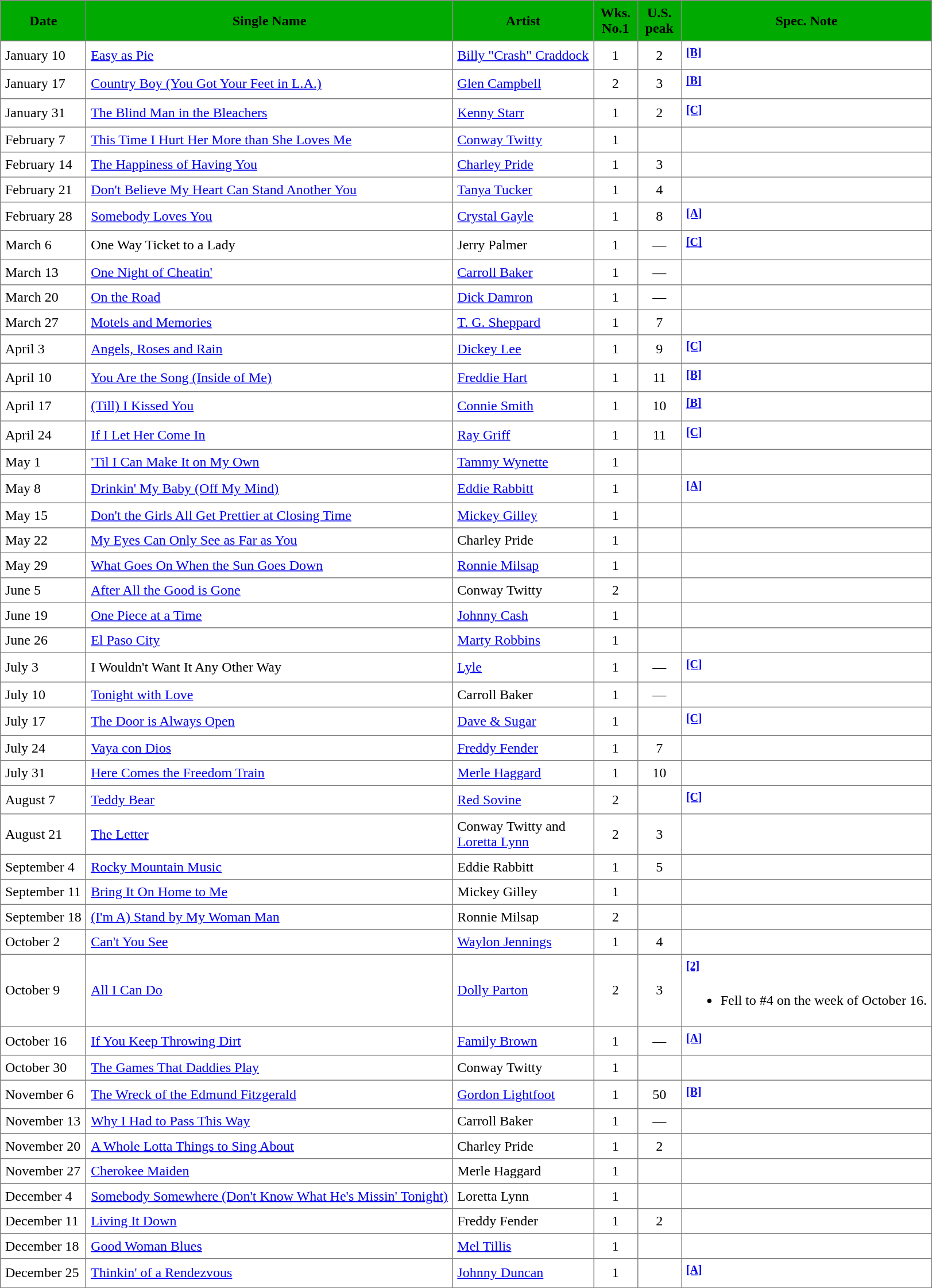<table border="1" cellpadding="5" cellspacing="1" style="border-collapse: collapse">
<tr style="background:#00AA00">
<th>Date</th>
<th>Single Name</th>
<th>Artist</th>
<th width="40">Wks. No.1</th>
<th width="40">U.S. peak</th>
<th>Spec. Note</th>
</tr>
<tr>
<td>January 10</td>
<td><a href='#'>Easy as Pie</a></td>
<td><a href='#'>Billy "Crash" Craddock</a></td>
<td align="center">1</td>
<td align="center">2</td>
<td><sup><a href='#'><strong>[B]</strong></a></sup></td>
</tr>
<tr>
<td>January 17</td>
<td><a href='#'>Country Boy (You Got Your Feet in L.A.)</a></td>
<td><a href='#'>Glen Campbell</a></td>
<td align="center">2</td>
<td align="center">3</td>
<td><sup><a href='#'><strong>[B]</strong></a></sup></td>
</tr>
<tr>
<td>January 31</td>
<td><a href='#'>The Blind Man in the Bleachers</a></td>
<td><a href='#'>Kenny Starr</a></td>
<td align="center">1</td>
<td align="center">2</td>
<td><sup><a href='#'><strong>[C]</strong></a></sup></td>
</tr>
<tr>
<td>February 7</td>
<td><a href='#'>This Time I Hurt Her More than She Loves Me</a></td>
<td><a href='#'>Conway Twitty</a></td>
<td align="center">1</td>
<td></td>
<td></td>
</tr>
<tr>
<td>February 14</td>
<td><a href='#'>The Happiness of Having You</a></td>
<td><a href='#'>Charley Pride</a></td>
<td align="center">1</td>
<td align="center">3</td>
<td></td>
</tr>
<tr>
<td>February 21</td>
<td><a href='#'>Don't Believe My Heart Can Stand Another You</a></td>
<td><a href='#'>Tanya Tucker</a></td>
<td align="center">1</td>
<td align="center">4</td>
<td></td>
</tr>
<tr>
<td>February 28</td>
<td><a href='#'>Somebody Loves You</a></td>
<td><a href='#'>Crystal Gayle</a></td>
<td align="center">1</td>
<td align="center">8</td>
<td><sup><a href='#'><strong>[A]</strong></a></sup></td>
</tr>
<tr>
<td>March 6</td>
<td>One Way Ticket to a Lady</td>
<td>Jerry Palmer</td>
<td align="center">1</td>
<td align="center">—</td>
<td><sup><a href='#'><strong>[C]</strong></a></sup></td>
</tr>
<tr>
<td>March 13</td>
<td><a href='#'>One Night of Cheatin'</a></td>
<td><a href='#'>Carroll Baker</a></td>
<td align="center">1</td>
<td align="center">—</td>
<td></td>
</tr>
<tr>
<td>March 20</td>
<td><a href='#'>On the Road</a></td>
<td><a href='#'>Dick Damron</a></td>
<td align="center">1</td>
<td align="center">—</td>
<td></td>
</tr>
<tr>
<td>March 27</td>
<td><a href='#'>Motels and Memories</a></td>
<td><a href='#'>T. G. Sheppard</a></td>
<td align="center">1</td>
<td align="center">7</td>
<td></td>
</tr>
<tr>
<td>April 3</td>
<td><a href='#'>Angels, Roses and Rain</a></td>
<td><a href='#'>Dickey Lee</a></td>
<td align="center">1</td>
<td align="center">9</td>
<td><sup><a href='#'><strong>[C]</strong></a></sup></td>
</tr>
<tr>
<td>April 10</td>
<td><a href='#'>You Are the Song (Inside of Me)</a></td>
<td><a href='#'>Freddie Hart</a></td>
<td align="center">1</td>
<td align="center">11</td>
<td><sup><a href='#'><strong>[B]</strong></a></sup></td>
</tr>
<tr>
<td>April 17</td>
<td><a href='#'>(Till) I Kissed You</a></td>
<td><a href='#'>Connie Smith</a></td>
<td align="center">1</td>
<td align="center">10</td>
<td><sup><a href='#'><strong>[B]</strong></a></sup></td>
</tr>
<tr>
<td>April 24</td>
<td><a href='#'>If I Let Her Come In</a></td>
<td><a href='#'>Ray Griff</a></td>
<td align="center">1</td>
<td align="center">11</td>
<td><sup><a href='#'><strong>[C]</strong></a></sup></td>
</tr>
<tr>
<td>May 1</td>
<td><a href='#'>'Til I Can Make It on My Own</a></td>
<td><a href='#'>Tammy Wynette</a></td>
<td align="center">1</td>
<td></td>
<td></td>
</tr>
<tr>
<td>May 8</td>
<td><a href='#'>Drinkin' My Baby (Off My Mind)</a></td>
<td><a href='#'>Eddie Rabbitt</a></td>
<td align="center">1</td>
<td></td>
<td><sup><a href='#'><strong>[A]</strong></a></sup></td>
</tr>
<tr>
<td>May 15</td>
<td><a href='#'>Don't the Girls All Get Prettier at Closing Time</a></td>
<td><a href='#'>Mickey Gilley</a></td>
<td align="center">1</td>
<td></td>
<td></td>
</tr>
<tr>
<td>May 22</td>
<td><a href='#'>My Eyes Can Only See as Far as You</a></td>
<td>Charley Pride</td>
<td align="center">1</td>
<td></td>
<td></td>
</tr>
<tr>
<td>May 29</td>
<td><a href='#'>What Goes On When the Sun Goes Down</a></td>
<td><a href='#'>Ronnie Milsap</a></td>
<td align="center">1</td>
<td></td>
<td></td>
</tr>
<tr>
<td>June 5</td>
<td><a href='#'>After All the Good is Gone</a></td>
<td>Conway Twitty</td>
<td align="center">2</td>
<td></td>
<td></td>
</tr>
<tr>
<td>June 19</td>
<td><a href='#'>One Piece at a Time</a></td>
<td><a href='#'>Johnny Cash</a></td>
<td align="center">1</td>
<td></td>
<td></td>
</tr>
<tr>
<td>June 26</td>
<td><a href='#'>El Paso City</a></td>
<td><a href='#'>Marty Robbins</a></td>
<td align="center">1</td>
<td></td>
<td></td>
</tr>
<tr>
<td>July 3</td>
<td>I Wouldn't Want It Any Other Way</td>
<td><a href='#'>Lyle</a></td>
<td align="center">1</td>
<td align="center">—</td>
<td><sup><a href='#'><strong>[C]</strong></a></sup></td>
</tr>
<tr>
<td>July 10</td>
<td><a href='#'>Tonight with Love</a></td>
<td>Carroll Baker</td>
<td align="center">1</td>
<td align="center">—</td>
<td></td>
</tr>
<tr>
<td>July 17</td>
<td><a href='#'>The Door is Always Open</a></td>
<td><a href='#'>Dave & Sugar</a></td>
<td align="center">1</td>
<td></td>
<td><sup><a href='#'><strong>[C]</strong></a></sup></td>
</tr>
<tr>
<td>July 24</td>
<td><a href='#'>Vaya con Dios</a></td>
<td><a href='#'>Freddy Fender</a></td>
<td align="center">1</td>
<td align="center">7</td>
<td></td>
</tr>
<tr>
<td>July 31</td>
<td><a href='#'>Here Comes the Freedom Train</a></td>
<td><a href='#'>Merle Haggard</a></td>
<td align="center">1</td>
<td align="center">10</td>
<td></td>
</tr>
<tr>
<td>August 7</td>
<td><a href='#'>Teddy Bear</a></td>
<td><a href='#'>Red Sovine</a></td>
<td align="center">2</td>
<td></td>
<td><sup><a href='#'><strong>[C]</strong></a></sup></td>
</tr>
<tr>
<td>August 21</td>
<td><a href='#'>The Letter</a></td>
<td>Conway Twitty and<br><a href='#'>Loretta Lynn</a></td>
<td align="center">2</td>
<td align="center">3</td>
<td></td>
</tr>
<tr>
<td>September 4</td>
<td><a href='#'>Rocky Mountain Music</a></td>
<td>Eddie Rabbitt</td>
<td align="center">1</td>
<td align="center">5</td>
<td></td>
</tr>
<tr>
<td>September 11</td>
<td><a href='#'>Bring It On Home to Me</a></td>
<td>Mickey Gilley</td>
<td align="center">1</td>
<td></td>
<td></td>
</tr>
<tr>
<td>September 18</td>
<td><a href='#'>(I'm A) Stand by My Woman Man</a></td>
<td>Ronnie Milsap</td>
<td align="center">2</td>
<td></td>
<td></td>
</tr>
<tr>
<td>October 2</td>
<td><a href='#'>Can't You See</a></td>
<td><a href='#'>Waylon Jennings</a></td>
<td align="center">1</td>
<td align="center">4</td>
<td></td>
</tr>
<tr>
<td>October 9</td>
<td><a href='#'>All I Can Do</a></td>
<td><a href='#'>Dolly Parton</a></td>
<td align="center">2</td>
<td align="center">3</td>
<td><sup><a href='#'><strong>[2]</strong></a></sup><br><ul><li>Fell to #4 on the week of October 16.</li></ul></td>
</tr>
<tr>
<td>October 16</td>
<td><a href='#'>If You Keep Throwing Dirt</a></td>
<td><a href='#'>Family Brown</a></td>
<td align="center">1</td>
<td align="center">—</td>
<td><sup><a href='#'><strong>[A]</strong></a></sup></td>
</tr>
<tr>
<td>October 30</td>
<td><a href='#'>The Games That Daddies Play</a></td>
<td>Conway Twitty</td>
<td align="center">1</td>
<td></td>
<td></td>
</tr>
<tr>
<td>November 6</td>
<td><a href='#'>The Wreck of the Edmund Fitzgerald</a></td>
<td><a href='#'>Gordon Lightfoot</a></td>
<td align="center">1</td>
<td align="center">50</td>
<td><sup><a href='#'><strong>[B]</strong></a></sup></td>
</tr>
<tr>
<td>November 13</td>
<td><a href='#'>Why I Had to Pass This Way</a></td>
<td>Carroll Baker</td>
<td align="center">1</td>
<td align="center">—</td>
<td></td>
</tr>
<tr>
<td>November 20</td>
<td><a href='#'>A Whole Lotta Things to Sing About</a></td>
<td>Charley Pride</td>
<td align="center">1</td>
<td align="center">2</td>
<td></td>
</tr>
<tr>
<td>November 27</td>
<td><a href='#'>Cherokee Maiden</a></td>
<td>Merle Haggard</td>
<td align="center">1</td>
<td></td>
<td></td>
</tr>
<tr>
<td>December 4</td>
<td><a href='#'>Somebody Somewhere (Don't Know What He's Missin' Tonight)</a></td>
<td>Loretta Lynn</td>
<td align="center">1</td>
<td></td>
<td></td>
</tr>
<tr>
<td>December 11</td>
<td><a href='#'>Living It Down</a></td>
<td>Freddy Fender</td>
<td align="center">1</td>
<td align="center">2</td>
<td></td>
</tr>
<tr>
<td>December 18</td>
<td><a href='#'>Good Woman Blues</a></td>
<td><a href='#'>Mel Tillis</a></td>
<td align="center">1</td>
<td></td>
<td></td>
</tr>
<tr>
<td>December 25</td>
<td><a href='#'>Thinkin' of a Rendezvous</a></td>
<td><a href='#'>Johnny Duncan</a></td>
<td align="center">1</td>
<td></td>
<td><sup><a href='#'><strong>[A]</strong></a></sup></td>
</tr>
</table>
